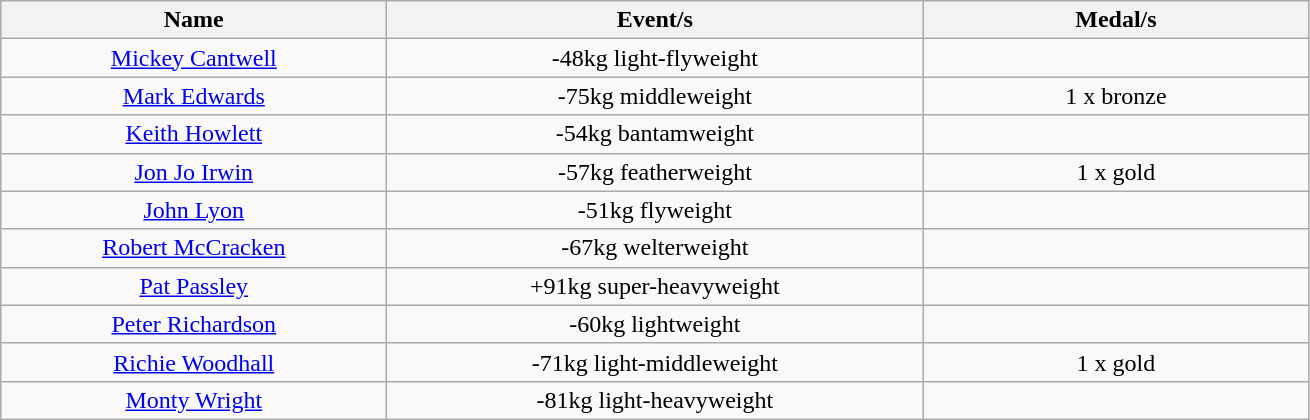<table class="wikitable" style="text-align: center">
<tr>
<th width=250>Name</th>
<th width=350>Event/s</th>
<th width=250>Medal/s</th>
</tr>
<tr>
<td><a href='#'>Mickey Cantwell</a></td>
<td>-48kg light-flyweight</td>
<td></td>
</tr>
<tr>
<td><a href='#'>Mark Edwards</a></td>
<td>-75kg middleweight</td>
<td>1 x bronze</td>
</tr>
<tr>
<td><a href='#'>Keith Howlett</a></td>
<td>-54kg bantamweight</td>
<td></td>
</tr>
<tr>
<td><a href='#'>Jon Jo Irwin</a></td>
<td>-57kg featherweight</td>
<td>1 x gold</td>
</tr>
<tr>
<td><a href='#'>John Lyon</a></td>
<td>-51kg flyweight</td>
<td></td>
</tr>
<tr>
<td><a href='#'>Robert McCracken</a></td>
<td>-67kg welterweight</td>
<td></td>
</tr>
<tr>
<td><a href='#'>Pat Passley</a></td>
<td>+91kg super-heavyweight</td>
<td></td>
</tr>
<tr>
<td><a href='#'>Peter Richardson</a></td>
<td>-60kg lightweight</td>
<td></td>
</tr>
<tr>
<td><a href='#'>Richie Woodhall</a></td>
<td>-71kg light-middleweight</td>
<td>1 x gold</td>
</tr>
<tr>
<td><a href='#'>Monty Wright</a></td>
<td>-81kg light-heavyweight</td>
<td></td>
</tr>
</table>
